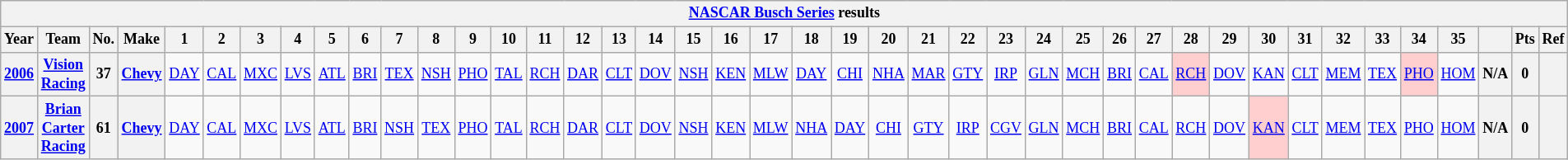<table class="wikitable" style="text-align:center; font-size:75%">
<tr>
<th colspan=42><a href='#'>NASCAR Busch Series</a> results</th>
</tr>
<tr>
<th>Year</th>
<th>Team</th>
<th>No.</th>
<th>Make</th>
<th>1</th>
<th>2</th>
<th>3</th>
<th>4</th>
<th>5</th>
<th>6</th>
<th>7</th>
<th>8</th>
<th>9</th>
<th>10</th>
<th>11</th>
<th>12</th>
<th>13</th>
<th>14</th>
<th>15</th>
<th>16</th>
<th>17</th>
<th>18</th>
<th>19</th>
<th>20</th>
<th>21</th>
<th>22</th>
<th>23</th>
<th>24</th>
<th>25</th>
<th>26</th>
<th>27</th>
<th>28</th>
<th>29</th>
<th>30</th>
<th>31</th>
<th>32</th>
<th>33</th>
<th>34</th>
<th>35</th>
<th></th>
<th>Pts</th>
<th>Ref</th>
</tr>
<tr>
<th><a href='#'>2006</a></th>
<th><a href='#'>Vision Racing</a></th>
<th>37</th>
<th><a href='#'>Chevy</a></th>
<td><a href='#'>DAY</a></td>
<td><a href='#'>CAL</a></td>
<td><a href='#'>MXC</a></td>
<td><a href='#'>LVS</a></td>
<td><a href='#'>ATL</a></td>
<td><a href='#'>BRI</a></td>
<td><a href='#'>TEX</a></td>
<td><a href='#'>NSH</a></td>
<td><a href='#'>PHO</a></td>
<td><a href='#'>TAL</a></td>
<td><a href='#'>RCH</a></td>
<td><a href='#'>DAR</a></td>
<td><a href='#'>CLT</a></td>
<td><a href='#'>DOV</a></td>
<td><a href='#'>NSH</a></td>
<td><a href='#'>KEN</a></td>
<td><a href='#'>MLW</a></td>
<td><a href='#'>DAY</a></td>
<td><a href='#'>CHI</a></td>
<td><a href='#'>NHA</a></td>
<td><a href='#'>MAR</a></td>
<td><a href='#'>GTY</a></td>
<td><a href='#'>IRP</a></td>
<td><a href='#'>GLN</a></td>
<td><a href='#'>MCH</a></td>
<td><a href='#'>BRI</a></td>
<td><a href='#'>CAL</a></td>
<td style="background:#FFCFCF;"><a href='#'>RCH</a><br></td>
<td><a href='#'>DOV</a></td>
<td><a href='#'>KAN</a></td>
<td><a href='#'>CLT</a></td>
<td><a href='#'>MEM</a></td>
<td><a href='#'>TEX</a></td>
<td style="background:#FFCFCF;"><a href='#'>PHO</a><br></td>
<td><a href='#'>HOM</a></td>
<th>N/A</th>
<th>0</th>
<th></th>
</tr>
<tr>
<th><a href='#'>2007</a></th>
<th><a href='#'>Brian Carter Racing</a></th>
<th>61</th>
<th><a href='#'>Chevy</a></th>
<td><a href='#'>DAY</a></td>
<td><a href='#'>CAL</a></td>
<td><a href='#'>MXC</a></td>
<td><a href='#'>LVS</a></td>
<td><a href='#'>ATL</a></td>
<td><a href='#'>BRI</a></td>
<td><a href='#'>NSH</a></td>
<td><a href='#'>TEX</a></td>
<td><a href='#'>PHO</a></td>
<td><a href='#'>TAL</a></td>
<td><a href='#'>RCH</a></td>
<td><a href='#'>DAR</a></td>
<td><a href='#'>CLT</a></td>
<td><a href='#'>DOV</a></td>
<td><a href='#'>NSH</a></td>
<td><a href='#'>KEN</a></td>
<td><a href='#'>MLW</a></td>
<td><a href='#'>NHA</a></td>
<td><a href='#'>DAY</a></td>
<td><a href='#'>CHI</a></td>
<td><a href='#'>GTY</a></td>
<td><a href='#'>IRP</a></td>
<td><a href='#'>CGV</a></td>
<td><a href='#'>GLN</a></td>
<td><a href='#'>MCH</a></td>
<td><a href='#'>BRI</a></td>
<td><a href='#'>CAL</a></td>
<td><a href='#'>RCH</a></td>
<td><a href='#'>DOV</a></td>
<td style="background:#FFCFCF;"><a href='#'>KAN</a><br></td>
<td><a href='#'>CLT</a></td>
<td><a href='#'>MEM</a></td>
<td><a href='#'>TEX</a></td>
<td><a href='#'>PHO</a></td>
<td><a href='#'>HOM</a></td>
<th>N/A</th>
<th>0</th>
<th></th>
</tr>
</table>
